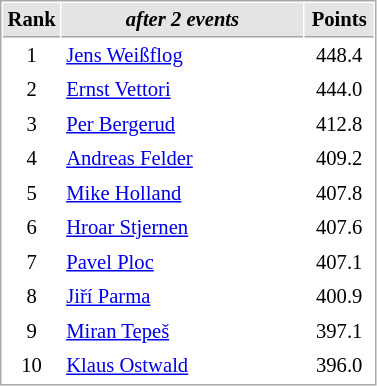<table cellspacing="1" cellpadding="3" style="border:1px solid #AAAAAA;font-size:86%">
<tr bgcolor="#E4E4E4">
<th style="border-bottom:1px solid #AAAAAA" width=10>Rank</th>
<th style="border-bottom:1px solid #AAAAAA" width=155><em>after 2 events</em></th>
<th style="border-bottom:1px solid #AAAAAA" width=40>Points</th>
</tr>
<tr>
<td align=center>1</td>
<td> <a href='#'>Jens Weißflog</a></td>
<td align=center>448.4</td>
</tr>
<tr>
<td align=center>2</td>
<td> <a href='#'>Ernst Vettori</a></td>
<td align=center>444.0</td>
</tr>
<tr>
<td align=center>3</td>
<td> <a href='#'>Per Bergerud</a></td>
<td align=center>412.8</td>
</tr>
<tr>
<td align=center>4</td>
<td> <a href='#'>Andreas Felder</a></td>
<td align=center>409.2</td>
</tr>
<tr>
<td align=center>5</td>
<td> <a href='#'>Mike Holland</a></td>
<td align=center>407.8</td>
</tr>
<tr>
<td align=center>6</td>
<td> <a href='#'>Hroar Stjernen</a></td>
<td align=center>407.6</td>
</tr>
<tr>
<td align=center>7</td>
<td> <a href='#'>Pavel Ploc</a></td>
<td align=center>407.1</td>
</tr>
<tr>
<td align=center>8</td>
<td> <a href='#'>Jiří Parma</a></td>
<td align=center>400.9</td>
</tr>
<tr>
<td align=center>9</td>
<td> <a href='#'>Miran Tepeš</a></td>
<td align=center>397.1</td>
</tr>
<tr>
<td align=center>10</td>
<td> <a href='#'>Klaus Ostwald</a></td>
<td align=center>396.0</td>
</tr>
</table>
